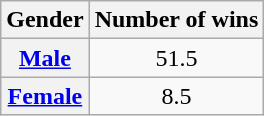<table class="wikitable plainrowheaders sortable">
<tr>
<th scope=col>Gender</th>
<th scope=col>Number of wins</th>
</tr>
<tr>
<th scope=row><a href='#'>Male</a></th>
<td align=center>51.5</td>
</tr>
<tr>
<th scope=row><a href='#'>Female</a></th>
<td align=center>8.5</td>
</tr>
</table>
